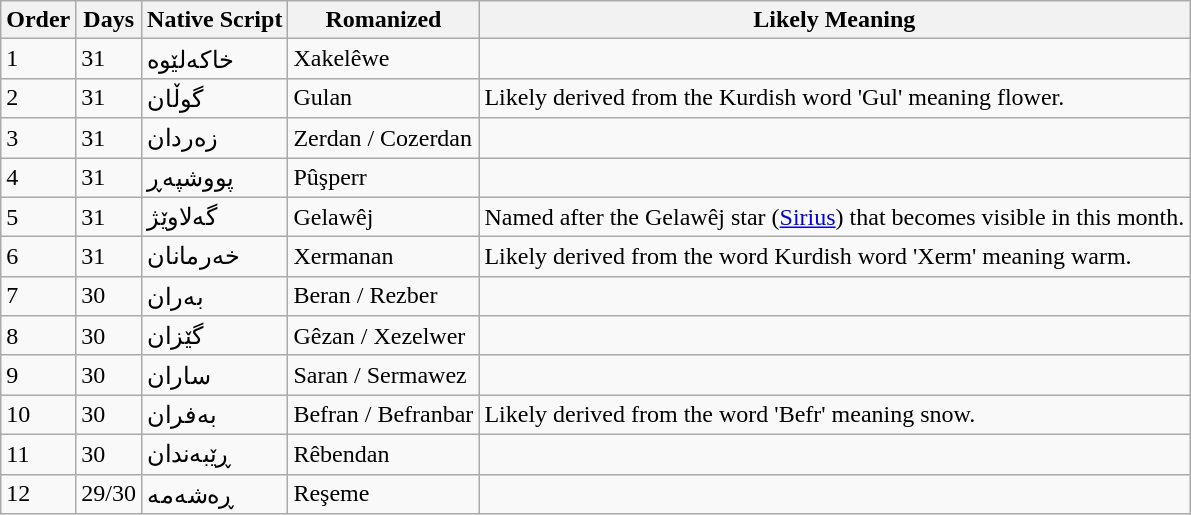<table class="wikitable">
<tr>
<th>Order</th>
<th>Days</th>
<th>Native Script</th>
<th>Romanized</th>
<th>Likely Meaning</th>
</tr>
<tr>
<td>1</td>
<td>31</td>
<td>خاکەلێوە</td>
<td>Xakelêwe</td>
<td></td>
</tr>
<tr>
<td>2</td>
<td>31</td>
<td>گوڵان</td>
<td>Gulan</td>
<td>Likely derived from the Kurdish word 'Gul' meaning flower.</td>
</tr>
<tr>
<td>3</td>
<td>31</td>
<td>زەردان</td>
<td>Zerdan / Cozerdan</td>
<td></td>
</tr>
<tr>
<td>4</td>
<td>31</td>
<td>پووشپەڕ</td>
<td>Pûşperr</td>
<td></td>
</tr>
<tr>
<td>5</td>
<td>31</td>
<td>گەلاوێژ</td>
<td>Gelawêj</td>
<td>Named after the Gelawêj star (<a href='#'>Sirius</a>) that becomes visible in this month.</td>
</tr>
<tr>
<td>6</td>
<td>31</td>
<td>خەرمانان</td>
<td>Xermanan</td>
<td>Likely derived from the word Kurdish word 'Xerm' meaning warm.</td>
</tr>
<tr>
<td>7</td>
<td>30</td>
<td>بەران</td>
<td>Beran / Rezber</td>
<td></td>
</tr>
<tr>
<td>8</td>
<td>30</td>
<td>گێزان</td>
<td>Gêzan / Xezelwer</td>
<td></td>
</tr>
<tr>
<td>9</td>
<td>30</td>
<td>ساران</td>
<td>Saran / Sermawez</td>
<td></td>
</tr>
<tr>
<td>10</td>
<td>30</td>
<td>بەفران</td>
<td>Befran / Befranbar</td>
<td>Likely derived from the word 'Befr' meaning snow.</td>
</tr>
<tr>
<td>11</td>
<td>30</td>
<td>ڕێبەندان</td>
<td>Rêbendan</td>
<td></td>
</tr>
<tr>
<td>12</td>
<td>29/30</td>
<td>ڕەشەمە</td>
<td>Reşeme</td>
<td></td>
</tr>
</table>
